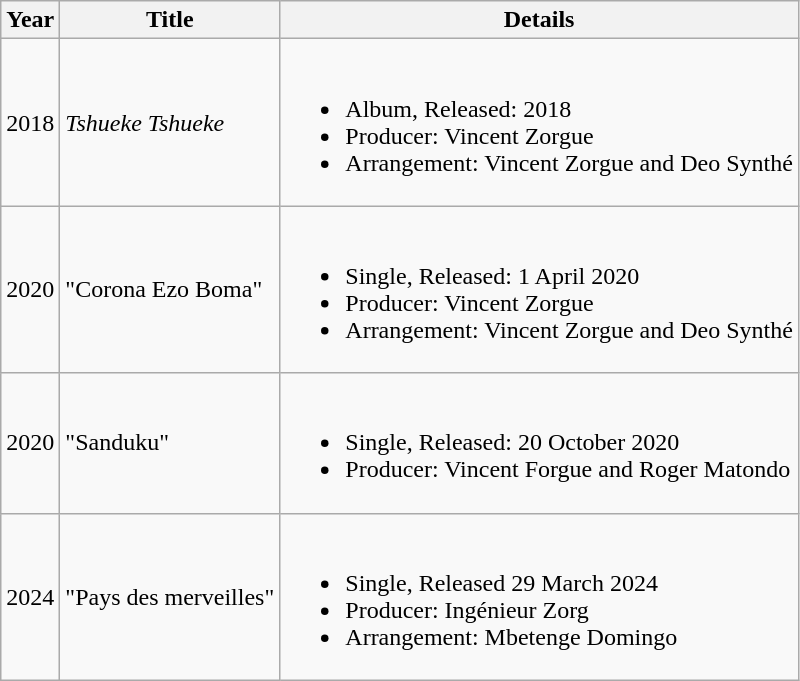<table class="wikitable">
<tr>
<th>Year</th>
<th>Title</th>
<th>Details</th>
</tr>
<tr>
<td>2018</td>
<td><em>Tshueke Tshueke</em></td>
<td><br><ul><li>Album, Released: 2018</li><li>Producer: Vincent Zorgue</li><li>Arrangement: Vincent Zorgue and Deo Synthé</li></ul></td>
</tr>
<tr>
<td>2020</td>
<td>"Corona Ezo Boma"</td>
<td><br><ul><li>Single, Released: 1 April 2020</li><li>Producer: Vincent Zorgue</li><li>Arrangement: Vincent Zorgue and Deo Synthé</li></ul></td>
</tr>
<tr>
<td>2020</td>
<td>"Sanduku"</td>
<td><br><ul><li>Single, Released: 20 October 2020</li><li>Producer: Vincent Forgue and Roger Matondo</li></ul></td>
</tr>
<tr>
<td>2024</td>
<td>"Pays des merveilles"</td>
<td><br><ul><li>Single, Released 29 March 2024</li><li>Producer: Ingénieur Zorg</li><li>Arrangement: Mbetenge Domingo</li></ul></td>
</tr>
</table>
